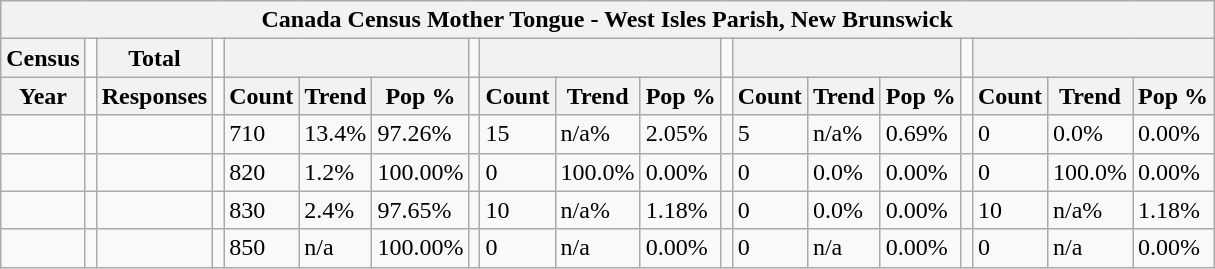<table class="wikitable">
<tr>
<th colspan="19">Canada Census Mother Tongue - West Isles Parish, New Brunswick</th>
</tr>
<tr>
<th>Census</th>
<td></td>
<th>Total</th>
<td colspan="1"></td>
<th colspan="3"></th>
<td colspan="1"></td>
<th colspan="3"></th>
<td colspan="1"></td>
<th colspan="3"></th>
<td colspan="1"></td>
<th colspan="3"></th>
</tr>
<tr>
<th>Year</th>
<td></td>
<th>Responses</th>
<td></td>
<th>Count</th>
<th>Trend</th>
<th>Pop %</th>
<td></td>
<th>Count</th>
<th>Trend</th>
<th>Pop %</th>
<td></td>
<th>Count</th>
<th>Trend</th>
<th>Pop %</th>
<td></td>
<th>Count</th>
<th>Trend</th>
<th>Pop %</th>
</tr>
<tr>
<td></td>
<td></td>
<td></td>
<td></td>
<td>710</td>
<td> 13.4%</td>
<td>97.26%</td>
<td></td>
<td>15</td>
<td> n/a%</td>
<td>2.05%</td>
<td></td>
<td>5</td>
<td> n/a%</td>
<td>0.69%</td>
<td></td>
<td>0</td>
<td> 0.0%</td>
<td>0.00%</td>
</tr>
<tr>
<td></td>
<td></td>
<td></td>
<td></td>
<td>820</td>
<td> 1.2%</td>
<td>100.00%</td>
<td></td>
<td>0</td>
<td> 100.0%</td>
<td>0.00%</td>
<td></td>
<td>0</td>
<td> 0.0%</td>
<td>0.00%</td>
<td></td>
<td>0</td>
<td> 100.0%</td>
<td>0.00%</td>
</tr>
<tr>
<td></td>
<td></td>
<td></td>
<td></td>
<td>830</td>
<td> 2.4%</td>
<td>97.65%</td>
<td></td>
<td>10</td>
<td> n/a%</td>
<td>1.18%</td>
<td></td>
<td>0</td>
<td> 0.0%</td>
<td>0.00%</td>
<td></td>
<td>10</td>
<td> n/a%</td>
<td>1.18%</td>
</tr>
<tr>
<td></td>
<td></td>
<td></td>
<td></td>
<td>850</td>
<td>n/a</td>
<td>100.00%</td>
<td></td>
<td>0</td>
<td>n/a</td>
<td>0.00%</td>
<td></td>
<td>0</td>
<td>n/a</td>
<td>0.00%</td>
<td></td>
<td>0</td>
<td>n/a</td>
<td>0.00%</td>
</tr>
</table>
